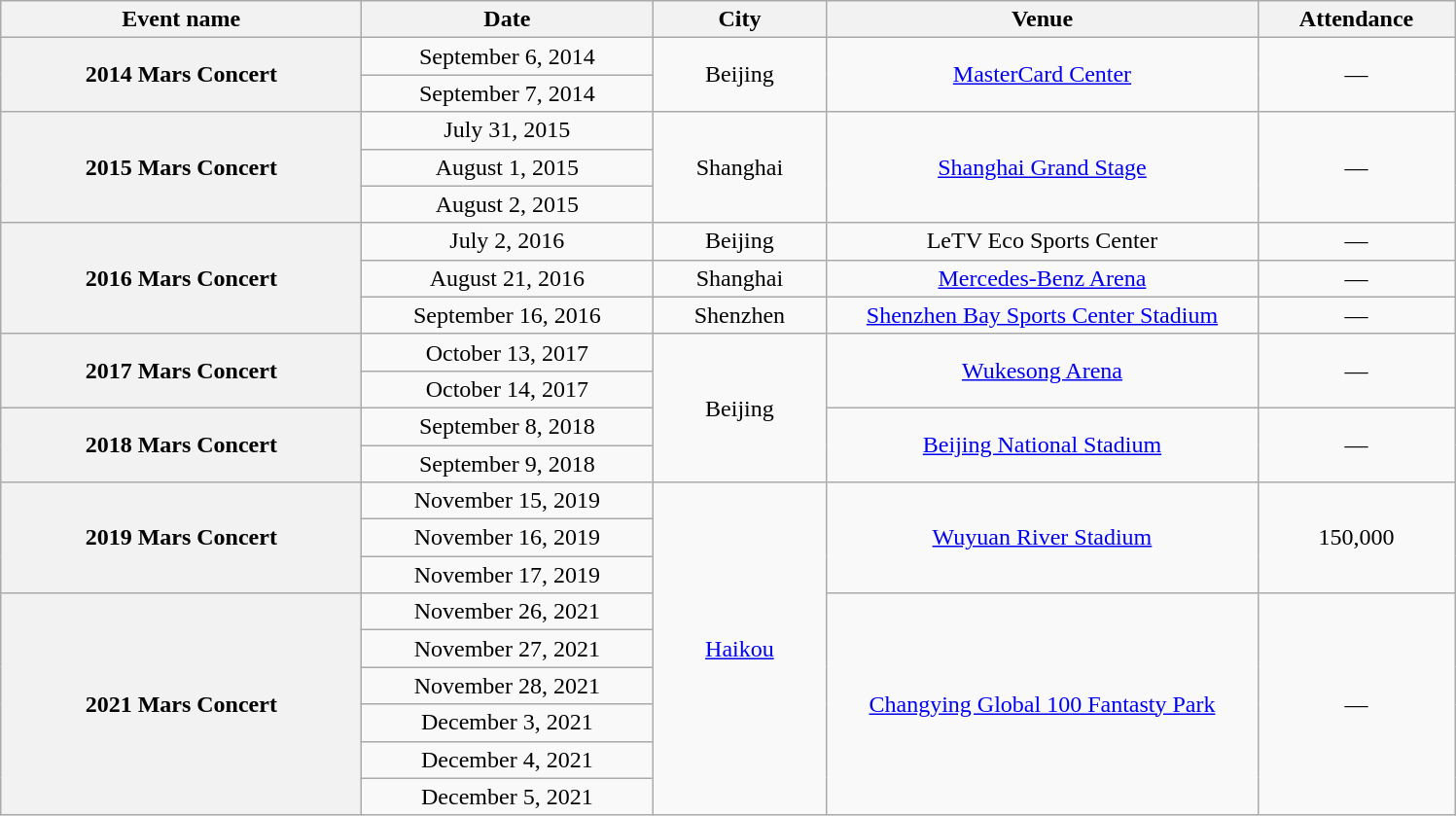<table class="wikitable plainrowheaders" style="text-align:center;">
<tr>
<th scope="col" style="width:15em;">Event name</th>
<th scope="col" style="width:12em;">Date</th>
<th scope="col" style="width:7em;">City</th>
<th scope="col" style="width:18em;">Venue</th>
<th scope="col" style="width:8em;">Attendance</th>
</tr>
<tr>
<th scope="row" rowspan="2">2014 Mars Concert</th>
<td>September 6, 2014</td>
<td rowspan="2">Beijing</td>
<td rowspan="2"><a href='#'>MasterCard Center</a></td>
<td rowspan="2">—</td>
</tr>
<tr>
<td>September 7, 2014</td>
</tr>
<tr>
<th scope="row" rowspan="3">2015 Mars Concert</th>
<td>July 31, 2015</td>
<td rowspan="3">Shanghai</td>
<td rowspan="3"><a href='#'>Shanghai Grand Stage</a></td>
<td rowspan="3">—</td>
</tr>
<tr>
<td>August 1, 2015</td>
</tr>
<tr>
<td>August 2, 2015</td>
</tr>
<tr>
<th scope="row" rowspan="3">2016 Mars Concert</th>
<td>July 2, 2016</td>
<td>Beijing</td>
<td>LeTV Eco Sports Center</td>
<td>—</td>
</tr>
<tr>
<td>August 21, 2016</td>
<td>Shanghai</td>
<td><a href='#'>Mercedes-Benz Arena</a></td>
<td>—</td>
</tr>
<tr>
<td>September 16, 2016</td>
<td>Shenzhen</td>
<td><a href='#'>Shenzhen Bay Sports Center Stadium</a></td>
<td>—</td>
</tr>
<tr>
<th scope="row" rowspan="2">2017 Mars Concert</th>
<td>October 13, 2017</td>
<td rowspan="4">Beijing</td>
<td rowspan="2"><a href='#'>Wukesong Arena</a></td>
<td rowspan="2">—</td>
</tr>
<tr>
<td>October 14, 2017</td>
</tr>
<tr>
<th scope="row" rowspan="2">2018 Mars Concert</th>
<td>September 8, 2018</td>
<td rowspan="2"><a href='#'>Beijing National Stadium</a></td>
<td rowspan="2">—</td>
</tr>
<tr>
<td>September 9, 2018</td>
</tr>
<tr>
<th scope="row" rowspan="3">2019 Mars Concert</th>
<td>November 15, 2019</td>
<td rowspan="9"><a href='#'>Haikou</a></td>
<td rowspan="3"><a href='#'>Wuyuan River Stadium</a></td>
<td rowspan="3">150,000</td>
</tr>
<tr>
<td>November 16, 2019</td>
</tr>
<tr>
<td>November 17, 2019</td>
</tr>
<tr>
<th scope="row" rowspan="6">2021 Mars Concert</th>
<td>November 26, 2021</td>
<td rowspan="6"><a href='#'>Changying Global 100 Fantasty Park</a></td>
<td rowspan="6">—</td>
</tr>
<tr>
<td>November 27, 2021</td>
</tr>
<tr>
<td>November 28, 2021</td>
</tr>
<tr>
<td>December 3, 2021</td>
</tr>
<tr>
<td>December 4, 2021</td>
</tr>
<tr>
<td>December 5, 2021</td>
</tr>
</table>
